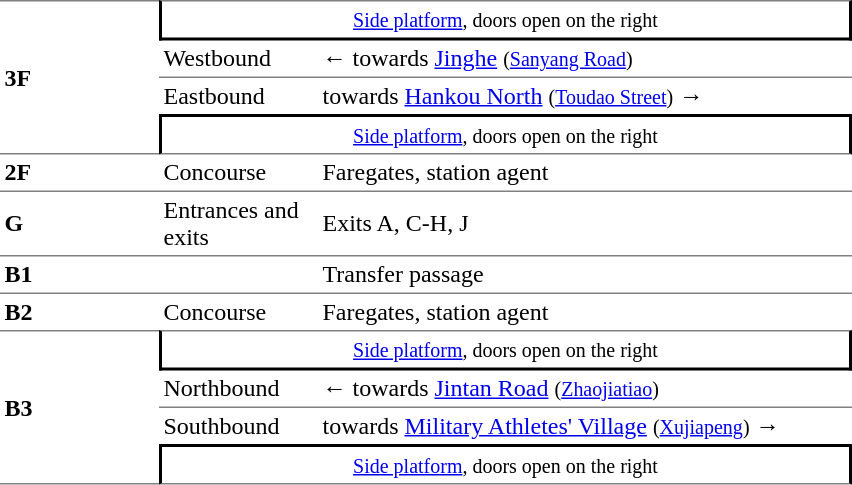<table cellspacing=0 cellpadding=3>
<tr>
<td style="border-bottom:solid 1px gray;border-top:solid 1px gray;" rowspan=4 width=100><strong>3F</strong></td>
<td style="border-right:solid 2px black;border-left:solid 2px black;border-top:solid 1px gray;border-bottom:solid 2px black;text-align:center;" colspan=2><small><a href='#'>Side platform</a>, doors open on the right</small></td>
</tr>
<tr>
<td style="border-top:solid 0px gray;" width=100>Westbound</td>
<td style="border-top:solid 0px gray;" width=350>←  towards <a href='#'>Jinghe</a> <small>(<a href='#'>Sanyang Road</a>)</small></td>
</tr>
<tr>
<td style="border-top:solid 1px gray;border-bottom:solid 0px gray;">Eastbound</td>
<td style="border-top:solid 1px gray;border-bottom:solid 0px gray;">  towards <a href='#'>Hankou North</a> <small>(<a href='#'>Toudao Street</a>)</small> →</td>
</tr>
<tr>
<td style="border-right:solid 2px black;border-left:solid 2px black;border-top:solid 2px black;border-bottom:solid 1px gray;text-align:center;" colspan=2><small><a href='#'>Side platform</a>, doors open on the right</small></td>
</tr>
<tr>
<td style="border-bottom:solid 1px gray;"><strong>2F</strong></td>
<td style="border-bottom:solid 1px gray;">Concourse</td>
<td style="border-bottom:solid 1px gray;">Faregates, station agent</td>
</tr>
<tr>
<td style="border-bottom:solid 1px gray;"><strong>G</strong></td>
<td style="border-bottom:solid 1px gray;">Entrances and exits</td>
<td style="border-bottom:solid 1px gray;">Exits A, C-H, J</td>
</tr>
<tr>
<td style="border-bottom:solid 1px gray;"><strong>B1</strong></td>
<td style="border-bottom:solid 1px gray;"></td>
<td style="border-bottom:solid 1px gray;">Transfer passage</td>
</tr>
<tr>
<td style="border-bottom:solid 0px gray;"><strong>B2</strong></td>
<td style="border-bottom:solid 0px gray;">Concourse</td>
<td style="border-bottom:solid 0px gray;">Faregates, station agent</td>
</tr>
<tr>
<td style="border-bottom:solid 1px gray;border-top:solid 1px gray;" rowspan=4 width=100><strong>B3</strong></td>
<td style="border-right:solid 2px black;border-left:solid 2px black;border-top:solid 1px gray;border-bottom:solid 2px black;text-align:center;" colspan=2><small><a href='#'>Side platform</a>, doors open on the right</small></td>
</tr>
<tr>
<td style="border-top:solid 0px gray;" width=100>Northbound</td>
<td style="border-top:solid 0px gray;" width=350>←  towards <a href='#'>Jintan Road</a> <small>(<a href='#'>Zhaojiatiao</a>)</small></td>
</tr>
<tr>
<td style="border-top:solid 1px gray;border-bottom:solid 0px gray;">Southbound</td>
<td style="border-top:solid 1px gray;border-bottom:solid 0px gray;">  towards <a href='#'>Military Athletes' Village</a> <small>(<a href='#'>Xujiapeng</a>)</small> →</td>
</tr>
<tr>
<td style="border-right:solid 2px black;border-left:solid 2px black;border-top:solid 2px black;border-bottom:solid 1px gray;text-align:center;" colspan=2><small><a href='#'>Side platform</a>, doors open on the right</small></td>
</tr>
</table>
